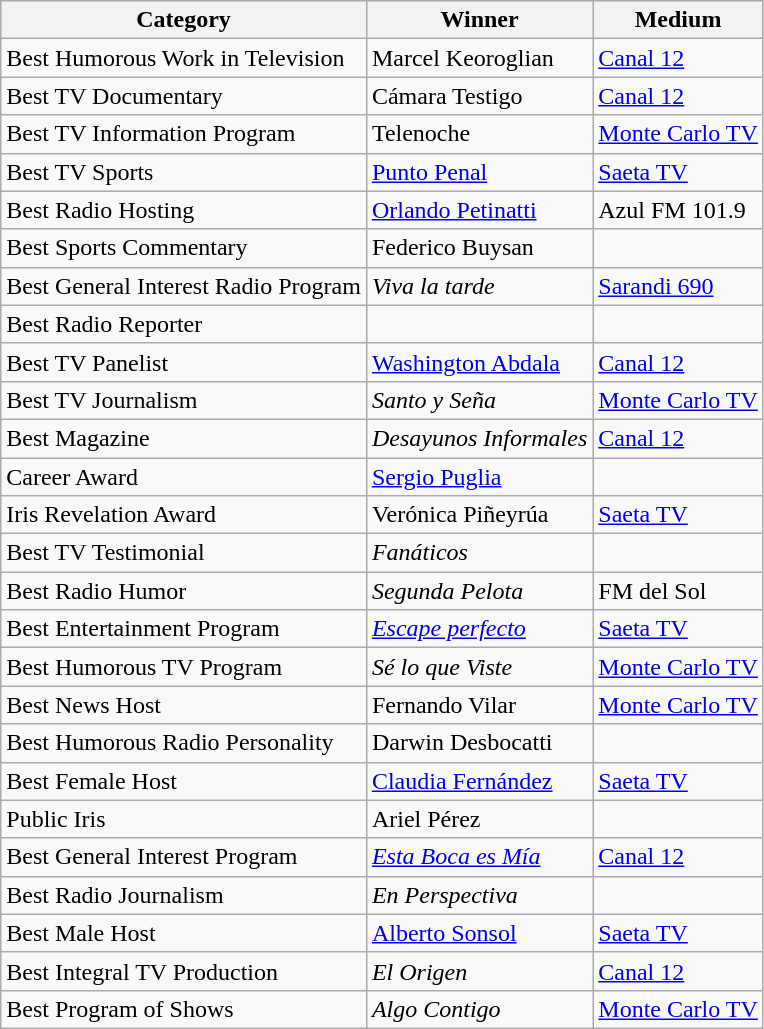<table class="wikitable">
<tr>
<th>Category</th>
<th>Winner</th>
<th>Medium</th>
</tr>
<tr>
<td>Best Humorous Work in Television</td>
<td>Marcel Keoroglian</td>
<td><a href='#'>Canal 12</a></td>
</tr>
<tr>
<td>Best TV Documentary</td>
<td>Cámara Testigo</td>
<td><a href='#'>Canal 12</a></td>
</tr>
<tr>
<td>Best TV Information Program</td>
<td>Telenoche</td>
<td><a href='#'>Monte Carlo TV</a></td>
</tr>
<tr>
<td>Best TV Sports</td>
<td><a href='#'>Punto Penal</a></td>
<td><a href='#'>Saeta TV</a></td>
</tr>
<tr>
<td>Best Radio Hosting</td>
<td><a href='#'>Orlando Petinatti</a></td>
<td>Azul FM 101.9</td>
</tr>
<tr>
<td>Best Sports Commentary</td>
<td>Federico Buysan</td>
<td></td>
</tr>
<tr>
<td>Best General Interest Radio Program</td>
<td><em>Viva la tarde</em></td>
<td><a href='#'>Sarandi 690</a></td>
</tr>
<tr>
<td>Best Radio Reporter</td>
<td></td>
<td></td>
</tr>
<tr>
<td>Best TV Panelist</td>
<td><a href='#'>Washington Abdala</a></td>
<td><a href='#'>Canal 12</a></td>
</tr>
<tr>
<td>Best TV Journalism</td>
<td><em>Santo y Seña</em></td>
<td><a href='#'>Monte Carlo TV</a></td>
</tr>
<tr>
<td>Best Magazine</td>
<td><em>Desayunos Informales</em></td>
<td><a href='#'>Canal 12</a></td>
</tr>
<tr>
<td>Career Award</td>
<td><a href='#'>Sergio Puglia</a></td>
<td></td>
</tr>
<tr>
<td>Iris Revelation Award</td>
<td>Verónica Piñeyrúa</td>
<td><a href='#'>Saeta TV</a></td>
</tr>
<tr>
<td>Best TV Testimonial</td>
<td><em>Fanáticos</em></td>
<td></td>
</tr>
<tr>
<td>Best Radio Humor</td>
<td><em>Segunda Pelota</em></td>
<td>FM del Sol</td>
</tr>
<tr>
<td>Best Entertainment Program</td>
<td><em><a href='#'>Escape perfecto</a></em></td>
<td><a href='#'>Saeta TV</a></td>
</tr>
<tr>
<td>Best Humorous TV Program</td>
<td><em>Sé lo que Viste</em></td>
<td><a href='#'>Monte Carlo TV</a></td>
</tr>
<tr>
<td>Best News Host</td>
<td>Fernando Vilar</td>
<td><a href='#'>Monte Carlo TV</a></td>
</tr>
<tr>
<td>Best Humorous Radio Personality</td>
<td>Darwin Desbocatti</td>
<td></td>
</tr>
<tr>
<td>Best Female Host</td>
<td><a href='#'>Claudia Fernández</a></td>
<td><a href='#'>Saeta TV</a></td>
</tr>
<tr>
<td>Public Iris</td>
<td>Ariel Pérez</td>
<td></td>
</tr>
<tr>
<td>Best General Interest Program</td>
<td><em><a href='#'>Esta Boca es Mía</a></em></td>
<td><a href='#'>Canal 12</a></td>
</tr>
<tr>
<td>Best Radio Journalism</td>
<td><em>En Perspectiva</em></td>
<td></td>
</tr>
<tr>
<td>Best Male Host</td>
<td><a href='#'>Alberto Sonsol</a></td>
<td><a href='#'>Saeta TV</a></td>
</tr>
<tr>
<td>Best Integral TV Production</td>
<td><em>El Origen</em></td>
<td><a href='#'>Canal 12</a></td>
</tr>
<tr>
<td>Best Program of Shows</td>
<td><em>Algo Contigo</em></td>
<td><a href='#'>Monte Carlo TV</a></td>
</tr>
</table>
